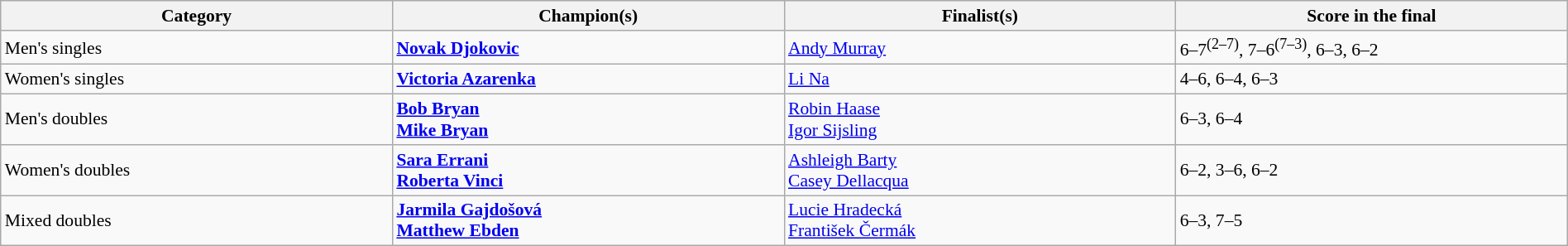<table class="wikitable" style="font-size:90%;" width=100%>
<tr>
<th width=25%>Category</th>
<th width=25%>Champion(s)</th>
<th width=25%>Finalist(s)</th>
<th width=25%>Score in the final</th>
</tr>
<tr>
<td>Men's singles</td>
<td> <strong><a href='#'>Novak Djokovic</a></strong></td>
<td> <a href='#'>Andy Murray</a></td>
<td>6–7<sup>(2–7)</sup>, 7–6<sup>(7–3)</sup>, 6–3, 6–2</td>
</tr>
<tr>
<td>Women's singles</td>
<td> <strong><a href='#'>Victoria Azarenka</a></strong></td>
<td> <a href='#'>Li Na</a></td>
<td>4–6, 6–4, 6–3</td>
</tr>
<tr>
<td>Men's doubles</td>
<td> <strong><a href='#'>Bob Bryan</a> <br>  <a href='#'>Mike Bryan</a></strong></td>
<td> <a href='#'>Robin Haase</a> <br>  <a href='#'>Igor Sijsling</a></td>
<td>6–3, 6–4</td>
</tr>
<tr>
<td>Women's doubles</td>
<td> <strong><a href='#'>Sara Errani</a> <br>  <a href='#'>Roberta Vinci</a></strong></td>
<td> <a href='#'>Ashleigh Barty</a> <br>  <a href='#'>Casey Dellacqua</a></td>
<td>6–2, 3–6, 6–2</td>
</tr>
<tr>
<td>Mixed doubles</td>
<td> <strong><a href='#'>Jarmila Gajdošová</a> <br>  <a href='#'>Matthew Ebden</a></strong></td>
<td> <a href='#'>Lucie Hradecká</a> <br>  <a href='#'>František Čermák</a></td>
<td>6–3, 7–5</td>
</tr>
</table>
